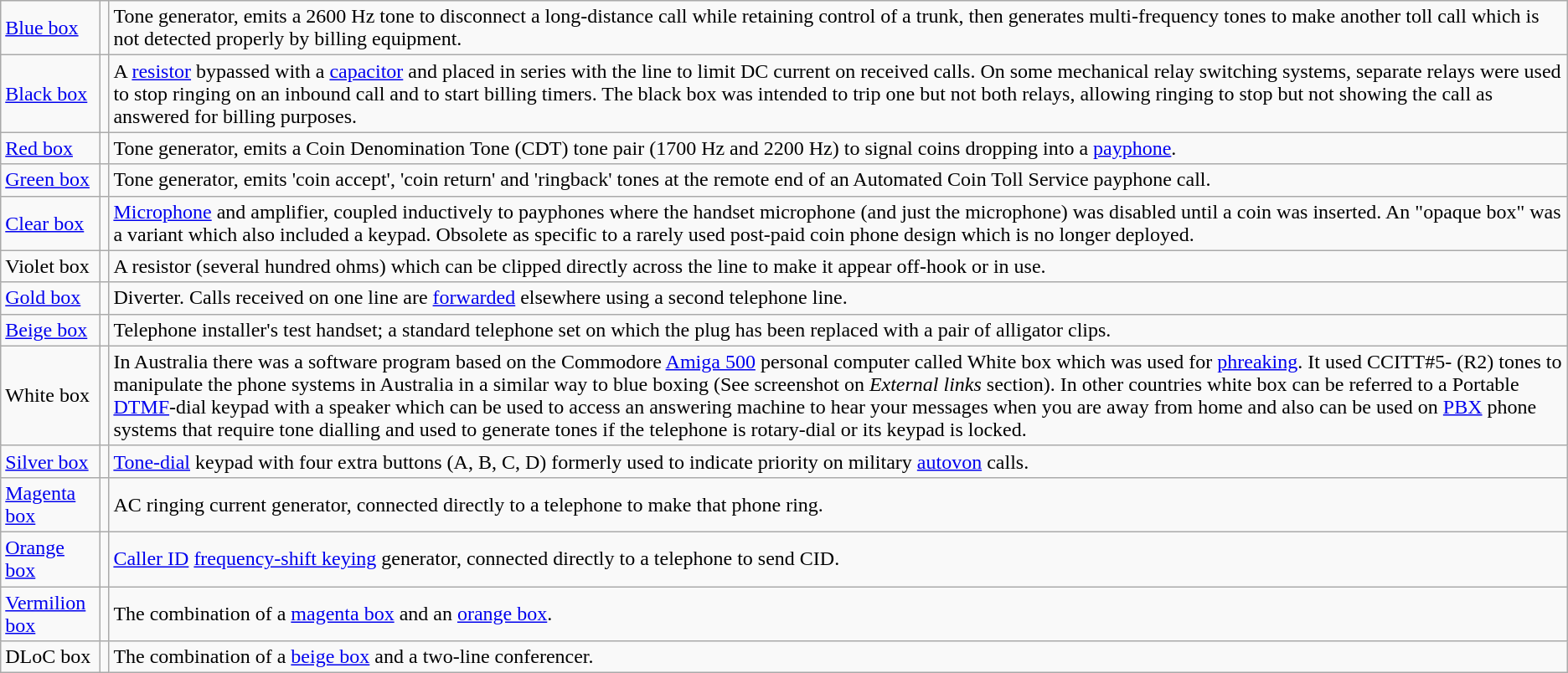<table class="wikitable">
<tr>
<td><a href='#'>Blue box</a></td>
<td></td>
<td>Tone generator, emits a 2600 Hz tone to disconnect a long-distance call while retaining control of a trunk, then generates multi-frequency tones to make another toll call which is not detected properly by billing equipment.</td>
</tr>
<tr>
<td><a href='#'>Black box</a></td>
<td></td>
<td>A <a href='#'>resistor</a> bypassed with a <a href='#'>capacitor</a> and placed in series with the line to limit DC current on received calls. On some mechanical relay switching systems, separate relays were used to stop ringing on an inbound call and to start billing timers. The black box was intended to trip one but not both relays, allowing ringing to stop but not showing the call as answered for billing purposes.</td>
</tr>
<tr>
<td><a href='#'>Red box</a></td>
<td></td>
<td>Tone generator, emits a Coin Denomination Tone (CDT) tone pair (1700 Hz and 2200 Hz) to signal coins dropping into a <a href='#'>payphone</a>.</td>
</tr>
<tr>
<td><a href='#'>Green box</a></td>
<td></td>
<td>Tone generator, emits 'coin accept', 'coin return' and 'ringback' tones at the remote end of an Automated Coin Toll Service payphone call.</td>
</tr>
<tr>
<td><a href='#'>Clear box</a></td>
<td></td>
<td><a href='#'>Microphone</a> and amplifier, coupled inductively to payphones where the handset microphone (and just the microphone) was disabled until a coin was inserted. An "opaque box" was a variant which also included a keypad. Obsolete as specific to a rarely used post-paid coin phone design which is no longer deployed.</td>
</tr>
<tr>
<td>Violet box</td>
<td></td>
<td>A resistor (several hundred ohms) which can be clipped directly across the line to make it appear off-hook or in use.</td>
</tr>
<tr>
<td><a href='#'>Gold box</a></td>
<td></td>
<td>Diverter. Calls received on one line are <a href='#'>forwarded</a> elsewhere using a second telephone line.</td>
</tr>
<tr>
<td><a href='#'>Beige box</a></td>
<td></td>
<td>Telephone installer's test handset; a standard telephone set on which the plug has been replaced with a pair of alligator clips.</td>
</tr>
<tr>
<td>White box</td>
<td></td>
<td>In Australia there was a software program based on the Commodore <a href='#'>Amiga 500</a> personal computer called White box which was used for <a href='#'>phreaking</a>. It used CCITT#5- (R2) tones to manipulate the phone systems in Australia in a similar way to blue boxing (See screenshot on <em>External links</em> section). In other countries white box can be referred to a Portable <a href='#'>DTMF</a>-dial keypad with a speaker which can be used to access an answering machine to hear your messages when you are away from home and also can be used on <a href='#'>PBX</a> phone systems that require tone dialling and used to generate tones if the telephone is rotary-dial or its keypad is locked.</td>
</tr>
<tr>
<td><a href='#'>Silver box</a></td>
<td></td>
<td><a href='#'>Tone-dial</a> keypad with four extra buttons (A, B, C, D) formerly used to indicate priority on military <a href='#'>autovon</a> calls.</td>
</tr>
<tr>
<td><a href='#'>Magenta box</a></td>
<td></td>
<td>AC ringing current generator, connected directly to a telephone to make that phone ring.</td>
</tr>
<tr>
<td><a href='#'>Orange box</a></td>
<td></td>
<td><a href='#'>Caller ID</a> <a href='#'>frequency-shift keying</a> generator, connected directly to a telephone to send CID.</td>
</tr>
<tr>
<td><a href='#'>Vermilion box</a></td>
<td></td>
<td>The combination of a <a href='#'>magenta box</a> and an <a href='#'>orange box</a>.</td>
</tr>
<tr>
<td>DLoC box</td>
<td></td>
<td>The combination of a <a href='#'>beige box</a> and a two-line conferencer.</td>
</tr>
</table>
